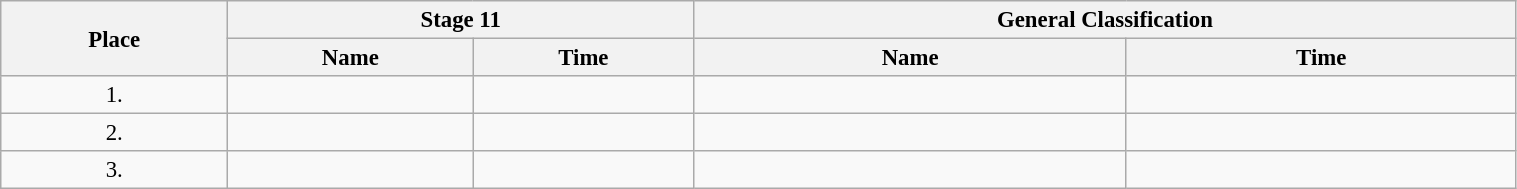<table class=wikitable style="font-size:95%" width="80%">
<tr>
<th rowspan="2">Place</th>
<th colspan="2">Stage 11</th>
<th colspan="2">General Classification</th>
</tr>
<tr>
<th>Name</th>
<th>Time</th>
<th>Name</th>
<th>Time</th>
</tr>
<tr>
<td align="center">1.</td>
<td></td>
<td></td>
<td></td>
<td></td>
</tr>
<tr>
<td align="center">2.</td>
<td></td>
<td></td>
<td></td>
<td></td>
</tr>
<tr>
<td align="center">3.</td>
<td></td>
<td></td>
<td></td>
<td></td>
</tr>
</table>
